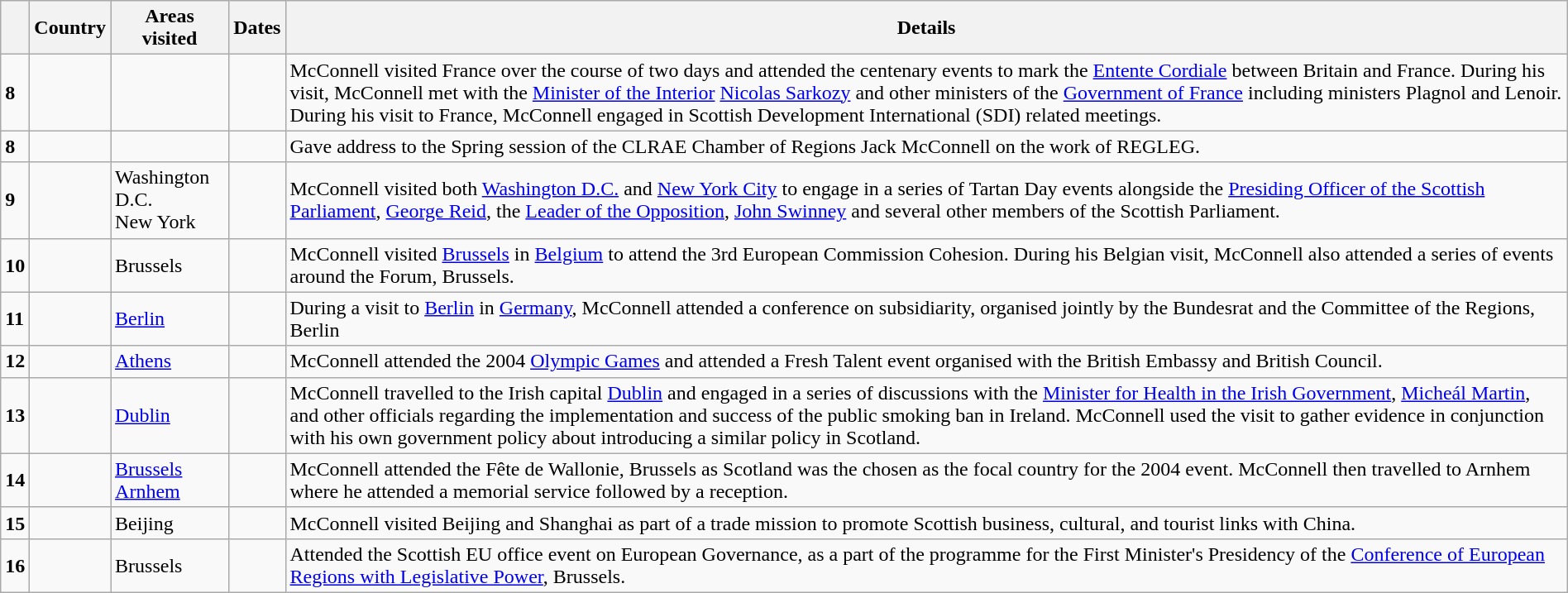<table class="wikitable sortable" style="margin: 1em auto 1em auto">
<tr>
<th></th>
<th>Country</th>
<th>Areas visited</th>
<th>Dates</th>
<th class="unsortable">Details</th>
</tr>
<tr>
<td rowspan=1><strong>8</strong></td>
<td></td>
<td></td>
<td></td>
<td>McConnell visited France over the course of two days and attended the centenary events to mark the <a href='#'>Entente Cordiale</a> between Britain and France. During his visit, McConnell met with the <a href='#'>Minister of the Interior</a> <a href='#'>Nicolas Sarkozy</a> and other ministers of the <a href='#'>Government of France</a> including ministers Plagnol and Lenoir. During his visit to France, McConnell engaged in Scottish Development International (SDI) related meetings.</td>
</tr>
<tr>
<td rowspan=1><strong>8</strong></td>
<td></td>
<td></td>
<td></td>
<td>Gave address to the Spring session of the CLRAE Chamber of Regions Jack McConnell on the work of REGLEG.</td>
</tr>
<tr>
<td rowspan=1><strong>9</strong></td>
<td></td>
<td>Washington D.C. <br> New York</td>
<td></td>
<td>McConnell visited both <a href='#'>Washington D.C.</a> and <a href='#'>New York City</a> to engage in a series of Tartan Day events alongside the <a href='#'>Presiding Officer of the Scottish Parliament</a>, <a href='#'>George Reid</a>, the <a href='#'>Leader of the Opposition</a>, <a href='#'>John Swinney</a> and several other members of the Scottish Parliament.</td>
</tr>
<tr>
<td rowspan=1><strong>10</strong></td>
<td></td>
<td>Brussels</td>
<td></td>
<td>McConnell visited <a href='#'>Brussels</a> in <a href='#'>Belgium</a> to attend the 3rd European Commission Cohesion. During his Belgian visit, McConnell also attended a series of events around the Forum, Brussels.</td>
</tr>
<tr>
<td rowspan=1><strong>11</strong></td>
<td></td>
<td><a href='#'>Berlin</a></td>
<td></td>
<td>During a visit to <a href='#'>Berlin</a> in <a href='#'>Germany</a>, McConnell attended a conference on subsidiarity, organised jointly by the Bundesrat and the Committee of the Regions, Berlin</td>
</tr>
<tr>
<td rowspan=1><strong>12</strong></td>
<td></td>
<td><a href='#'>Athens</a></td>
<td></td>
<td>McConnell attended the 2004 <a href='#'>Olympic Games</a> and attended a Fresh Talent event organised with the British Embassy and British Council.</td>
</tr>
<tr>
<td rowspan=1><strong>13</strong></td>
<td></td>
<td><a href='#'>Dublin</a></td>
<td></td>
<td>McConnell travelled to the Irish capital <a href='#'>Dublin</a> and engaged in a series of discussions with the <a href='#'>Minister for Health in the Irish Government</a>, <a href='#'>Micheál Martin</a>, and other officials regarding the implementation and success of the public smoking ban in Ireland. McConnell used the visit to gather evidence in conjunction with his own government policy about introducing a similar policy in Scotland.</td>
</tr>
<tr>
<td rowspan=1><strong>14</strong></td>
<td> <br> </td>
<td><a href='#'>Brussels</a> <br> <a href='#'>Arnhem</a></td>
<td></td>
<td>McConnell attended the Fête de Wallonie, Brussels as Scotland was the chosen as the focal country for the 2004 event. McConnell then travelled to Arnhem where he attended a memorial service followed by a reception.</td>
</tr>
<tr>
<td rowspan=1><strong>15</strong></td>
<td></td>
<td>Beijing</td>
<td></td>
<td>McConnell visited Beijing and Shanghai as part of a trade mission to promote Scottish business, cultural, and tourist links with China.</td>
</tr>
<tr>
<td rowspan=1><strong>16</strong></td>
<td></td>
<td>Brussels</td>
<td></td>
<td>Attended the Scottish EU office event on European Governance, as a part of the programme for the First Minister's Presidency of the <a href='#'>Conference of European Regions with Legislative Power</a>, Brussels.</td>
</tr>
</table>
